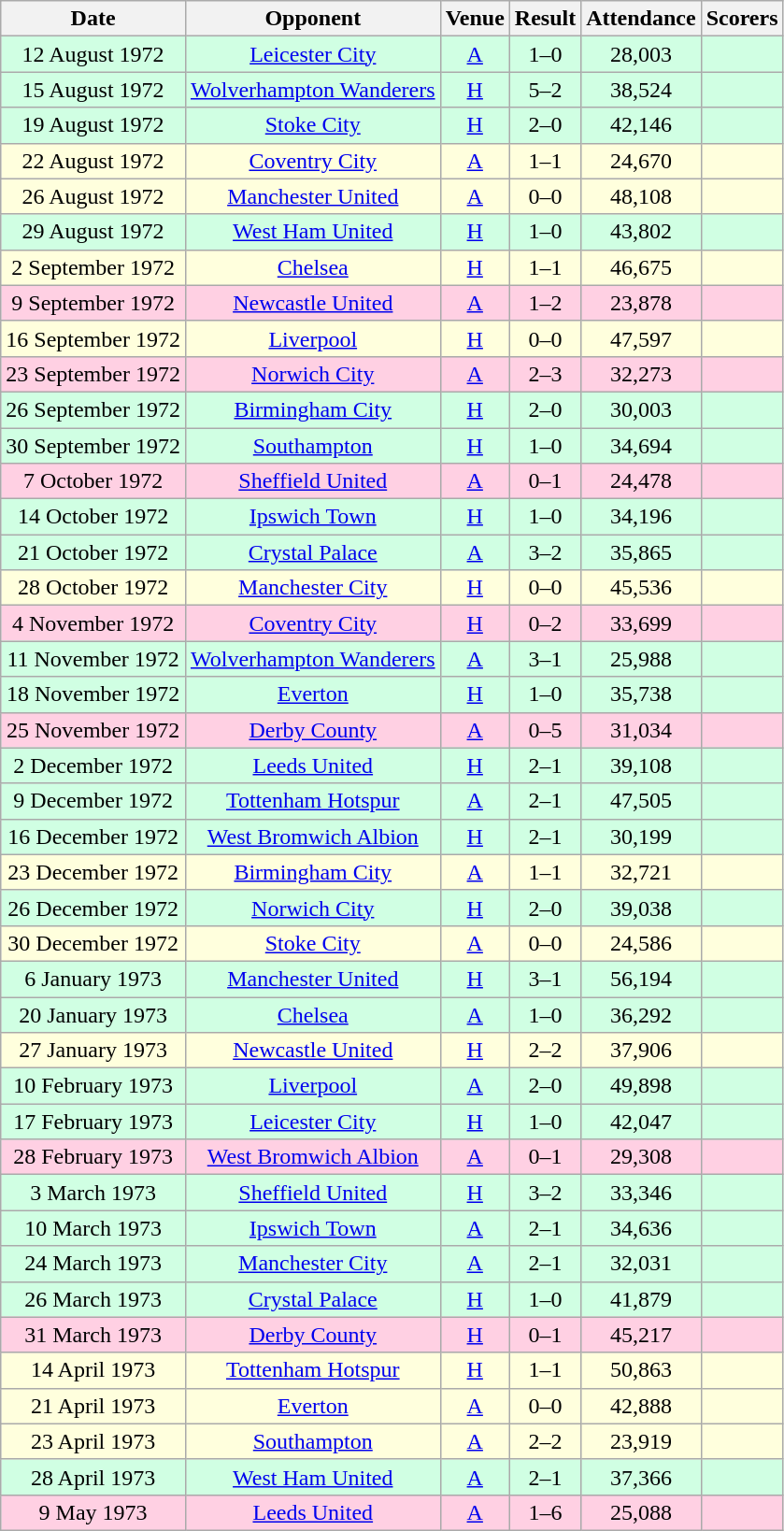<table class="wikitable sortable" style="font-size:100%; text-align:center">
<tr>
<th>Date</th>
<th>Opponent</th>
<th>Venue</th>
<th>Result</th>
<th>Attendance</th>
<th>Scorers</th>
</tr>
<tr style="background-color: #d0ffe3;">
<td>12 August 1972</td>
<td><a href='#'>Leicester City</a></td>
<td><a href='#'>A</a></td>
<td>1–0</td>
<td>28,003</td>
<td></td>
</tr>
<tr style="background-color: #d0ffe3;">
<td>15 August 1972</td>
<td><a href='#'>Wolverhampton Wanderers</a></td>
<td><a href='#'>H</a></td>
<td>5–2</td>
<td>38,524</td>
<td></td>
</tr>
<tr style="background-color: #d0ffe3;">
<td>19 August 1972</td>
<td><a href='#'>Stoke City</a></td>
<td><a href='#'>H</a></td>
<td>2–0</td>
<td>42,146</td>
<td></td>
</tr>
<tr style="background-color: #ffffdd;">
<td>22 August 1972</td>
<td><a href='#'>Coventry City</a></td>
<td><a href='#'>A</a></td>
<td>1–1</td>
<td>24,670</td>
<td></td>
</tr>
<tr style="background-color: #ffffdd;">
<td>26 August 1972</td>
<td><a href='#'>Manchester United</a></td>
<td><a href='#'>A</a></td>
<td>0–0</td>
<td>48,108</td>
<td></td>
</tr>
<tr style="background-color: #d0ffe3;">
<td>29 August 1972</td>
<td><a href='#'>West Ham United</a></td>
<td><a href='#'>H</a></td>
<td>1–0</td>
<td>43,802</td>
<td></td>
</tr>
<tr style="background-color: #ffffdd;">
<td>2 September 1972</td>
<td><a href='#'>Chelsea</a></td>
<td><a href='#'>H</a></td>
<td>1–1</td>
<td>46,675</td>
<td></td>
</tr>
<tr style="background-color: #ffd0e3;">
<td>9 September 1972</td>
<td><a href='#'>Newcastle United</a></td>
<td><a href='#'>A</a></td>
<td>1–2</td>
<td>23,878</td>
<td></td>
</tr>
<tr style="background-color: #ffffdd;">
<td>16 September 1972</td>
<td><a href='#'>Liverpool</a></td>
<td><a href='#'>H</a></td>
<td>0–0</td>
<td>47,597</td>
<td></td>
</tr>
<tr style="background-color: #ffd0e3;">
<td>23 September 1972</td>
<td><a href='#'>Norwich City</a></td>
<td><a href='#'>A</a></td>
<td>2–3</td>
<td>32,273</td>
<td></td>
</tr>
<tr style="background-color: #d0ffe3;">
<td>26 September 1972</td>
<td><a href='#'>Birmingham City</a></td>
<td><a href='#'>H</a></td>
<td>2–0</td>
<td>30,003</td>
<td></td>
</tr>
<tr style="background-color: #d0ffe3;">
<td>30 September 1972</td>
<td><a href='#'>Southampton</a></td>
<td><a href='#'>H</a></td>
<td>1–0</td>
<td>34,694</td>
<td></td>
</tr>
<tr style="background-color: #ffd0e3;">
<td>7 October 1972</td>
<td><a href='#'>Sheffield United</a></td>
<td><a href='#'>A</a></td>
<td>0–1</td>
<td>24,478</td>
<td></td>
</tr>
<tr style="background-color: #d0ffe3;">
<td>14 October 1972</td>
<td><a href='#'>Ipswich Town</a></td>
<td><a href='#'>H</a></td>
<td>1–0</td>
<td>34,196</td>
<td></td>
</tr>
<tr style="background-color: #d0ffe3;">
<td>21 October 1972</td>
<td><a href='#'>Crystal Palace</a></td>
<td><a href='#'>A</a></td>
<td>3–2</td>
<td>35,865</td>
<td></td>
</tr>
<tr style="background-color: #ffffdd;">
<td>28 October 1972</td>
<td><a href='#'>Manchester City</a></td>
<td><a href='#'>H</a></td>
<td>0–0</td>
<td>45,536</td>
<td></td>
</tr>
<tr style="background-color: #ffd0e3;">
<td>4 November 1972</td>
<td><a href='#'>Coventry City</a></td>
<td><a href='#'>H</a></td>
<td>0–2</td>
<td>33,699</td>
<td></td>
</tr>
<tr style="background-color: #d0ffe3;">
<td>11 November 1972</td>
<td><a href='#'>Wolverhampton Wanderers</a></td>
<td><a href='#'>A</a></td>
<td>3–1</td>
<td>25,988</td>
<td></td>
</tr>
<tr style="background-color: #d0ffe3;">
<td>18 November 1972</td>
<td><a href='#'>Everton</a></td>
<td><a href='#'>H</a></td>
<td>1–0</td>
<td>35,738</td>
<td></td>
</tr>
<tr style="background-color: #ffd0e3;">
<td>25 November 1972</td>
<td><a href='#'>Derby County</a></td>
<td><a href='#'>A</a></td>
<td>0–5</td>
<td>31,034</td>
<td></td>
</tr>
<tr style="background-color: #d0ffe3;">
<td>2 December 1972</td>
<td><a href='#'>Leeds United</a></td>
<td><a href='#'>H</a></td>
<td>2–1</td>
<td>39,108</td>
<td></td>
</tr>
<tr style="background-color: #d0ffe3;">
<td>9 December 1972</td>
<td><a href='#'>Tottenham Hotspur</a></td>
<td><a href='#'>A</a></td>
<td>2–1</td>
<td>47,505</td>
<td></td>
</tr>
<tr style="background-color: #d0ffe3;">
<td>16 December 1972</td>
<td><a href='#'>West Bromwich Albion</a></td>
<td><a href='#'>H</a></td>
<td>2–1</td>
<td>30,199</td>
<td></td>
</tr>
<tr style="background-color: #ffffdd;">
<td>23 December 1972</td>
<td><a href='#'>Birmingham City</a></td>
<td><a href='#'>A</a></td>
<td>1–1</td>
<td>32,721</td>
<td></td>
</tr>
<tr style="background-color: #d0ffe3;">
<td>26 December 1972</td>
<td><a href='#'>Norwich City</a></td>
<td><a href='#'>H</a></td>
<td>2–0</td>
<td>39,038</td>
<td></td>
</tr>
<tr style="background-color: #ffffdd;">
<td>30 December 1972</td>
<td><a href='#'>Stoke City</a></td>
<td><a href='#'>A</a></td>
<td>0–0</td>
<td>24,586</td>
<td></td>
</tr>
<tr style="background-color: #d0ffe3;">
<td>6 January 1973</td>
<td><a href='#'>Manchester United</a></td>
<td><a href='#'>H</a></td>
<td>3–1</td>
<td>56,194</td>
<td></td>
</tr>
<tr style="background-color: #d0ffe3;">
<td>20 January 1973</td>
<td><a href='#'>Chelsea</a></td>
<td><a href='#'>A</a></td>
<td>1–0</td>
<td>36,292</td>
<td></td>
</tr>
<tr style="background-color: #ffffdd;">
<td>27 January 1973</td>
<td><a href='#'>Newcastle United</a></td>
<td><a href='#'>H</a></td>
<td>2–2</td>
<td>37,906</td>
<td></td>
</tr>
<tr style="background-color: #d0ffe3;">
<td>10 February 1973</td>
<td><a href='#'>Liverpool</a></td>
<td><a href='#'>A</a></td>
<td>2–0</td>
<td>49,898</td>
<td></td>
</tr>
<tr style="background-color: #d0ffe3;">
<td>17 February 1973</td>
<td><a href='#'>Leicester City</a></td>
<td><a href='#'>H</a></td>
<td>1–0</td>
<td>42,047</td>
<td></td>
</tr>
<tr style="background-color: #ffd0e3;">
<td>28 February 1973</td>
<td><a href='#'>West Bromwich Albion</a></td>
<td><a href='#'>A</a></td>
<td>0–1</td>
<td>29,308</td>
<td></td>
</tr>
<tr style="background-color: #d0ffe3;">
<td>3 March 1973</td>
<td><a href='#'>Sheffield United</a></td>
<td><a href='#'>H</a></td>
<td>3–2</td>
<td>33,346</td>
<td></td>
</tr>
<tr style="background-color: #d0ffe3;">
<td>10 March 1973</td>
<td><a href='#'>Ipswich Town</a></td>
<td><a href='#'>A</a></td>
<td>2–1</td>
<td>34,636</td>
<td></td>
</tr>
<tr style="background-color: #d0ffe3;">
<td>24 March 1973</td>
<td><a href='#'>Manchester City</a></td>
<td><a href='#'>A</a></td>
<td>2–1</td>
<td>32,031</td>
<td></td>
</tr>
<tr style="background-color: #d0ffe3;">
<td>26 March 1973</td>
<td><a href='#'>Crystal Palace</a></td>
<td><a href='#'>H</a></td>
<td>1–0</td>
<td>41,879</td>
<td></td>
</tr>
<tr style="background-color: #ffd0e3;">
<td>31 March 1973</td>
<td><a href='#'>Derby County</a></td>
<td><a href='#'>H</a></td>
<td>0–1</td>
<td>45,217</td>
<td></td>
</tr>
<tr style="background-color: #ffffdd;">
<td>14 April 1973</td>
<td><a href='#'>Tottenham Hotspur</a></td>
<td><a href='#'>H</a></td>
<td>1–1</td>
<td>50,863</td>
<td></td>
</tr>
<tr style="background-color: #ffffdd;">
<td>21 April 1973</td>
<td><a href='#'>Everton</a></td>
<td><a href='#'>A</a></td>
<td>0–0</td>
<td>42,888</td>
<td></td>
</tr>
<tr style="background-color: #ffffdd;">
<td>23 April 1973</td>
<td><a href='#'>Southampton</a></td>
<td><a href='#'>A</a></td>
<td>2–2</td>
<td>23,919</td>
<td></td>
</tr>
<tr style="background-color: #d0ffe3;">
<td>28 April 1973</td>
<td><a href='#'>West Ham United</a></td>
<td><a href='#'>A</a></td>
<td>2–1</td>
<td>37,366</td>
<td></td>
</tr>
<tr style="background-color: #ffd0e3;">
<td>9 May 1973</td>
<td><a href='#'>Leeds United</a></td>
<td><a href='#'>A</a></td>
<td>1–6</td>
<td>25,088</td>
<td></td>
</tr>
</table>
